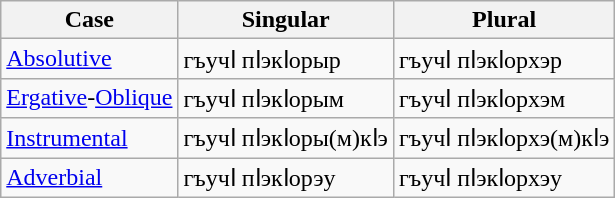<table class="wikitable">
<tr>
<th>Case</th>
<th>Singular</th>
<th>Plural</th>
</tr>
<tr>
<td><a href='#'>Absolutive</a></td>
<td>гъучӏ пӏэкӏорыр</td>
<td>гъучӏ пӏэкӏорхэр</td>
</tr>
<tr>
<td><a href='#'>Ergative</a>-<a href='#'>Oblique</a></td>
<td>гъучӏ пӏэкӏорым</td>
<td>гъучӏ пӏэкӏорхэм</td>
</tr>
<tr>
<td><a href='#'>Instrumental</a></td>
<td>гъучӏ пӏэкӏоры(м)кӏэ</td>
<td>гъучӏ пӏэкӏорхэ(м)кӏэ</td>
</tr>
<tr>
<td><a href='#'>Adverbial</a></td>
<td>гъучӏ пӏэкӏорэу</td>
<td>гъучӏ пӏэкӏорхэу</td>
</tr>
</table>
